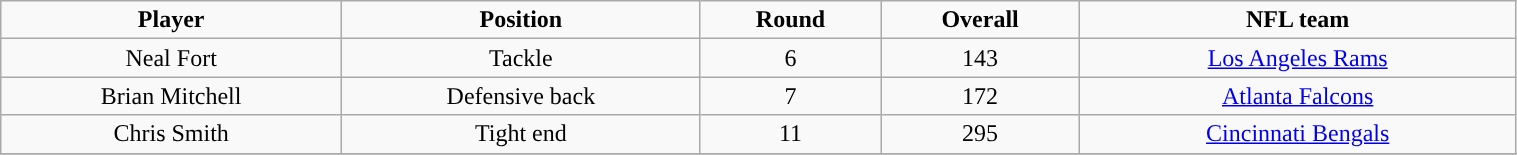<table class="wikitable" width="80%">
<tr style="text-align:center; ">
<td><strong>Player</strong></td>
<td><strong>Position</strong></td>
<td><strong>Round</strong></td>
<td><strong>Overall</strong></td>
<td><strong>NFL team</strong></td>
</tr>
<tr align="center" bgcolor="">
<td>Neal Fort</td>
<td>Tackle</td>
<td>6</td>
<td>143</td>
<td><a href='#'>Los Angeles Rams</a></td>
</tr>
<tr align="center" bgcolor="">
<td>Brian Mitchell</td>
<td>Defensive back</td>
<td>7</td>
<td>172</td>
<td><a href='#'>Atlanta Falcons</a></td>
</tr>
<tr align="center" bgcolor="">
<td>Chris Smith</td>
<td>Tight end</td>
<td>11</td>
<td>295</td>
<td><a href='#'>Cincinnati Bengals</a></td>
</tr>
<tr align="center" bgcolor="">
</tr>
</table>
